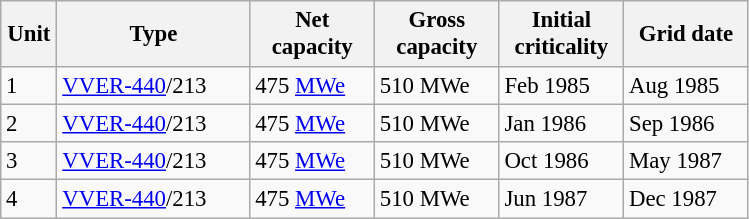<table class="wikitable" style="line-height:1.2em; font-size:95%;">
<tr>
<th style="width:2em;">Unit</th>
<th style="width:8em;">Type</th>
<th style="width:5em;">Net capacity</th>
<th style="width:5em;">Gross capacity</th>
<th style="width:5em;">Initial criticality</th>
<th style="width:5em;">Grid date</th>
</tr>
<tr>
<td>1</td>
<td><a href='#'>VVER-440</a>/213</td>
<td>475 <a href='#'>MWe</a></td>
<td>510 MWe</td>
<td>Feb 1985</td>
<td>Aug 1985</td>
</tr>
<tr>
<td>2</td>
<td><a href='#'>VVER-440</a>/213</td>
<td>475 <a href='#'>MWe</a></td>
<td>510 MWe</td>
<td>Jan 1986</td>
<td>Sep 1986</td>
</tr>
<tr>
<td>3</td>
<td><a href='#'>VVER-440</a>/213</td>
<td>475 <a href='#'>MWe</a></td>
<td>510 MWe</td>
<td>Oct 1986</td>
<td>May 1987</td>
</tr>
<tr>
<td>4</td>
<td><a href='#'>VVER-440</a>/213</td>
<td>475 <a href='#'>MWe</a></td>
<td>510 MWe</td>
<td>Jun 1987</td>
<td>Dec 1987</td>
</tr>
</table>
